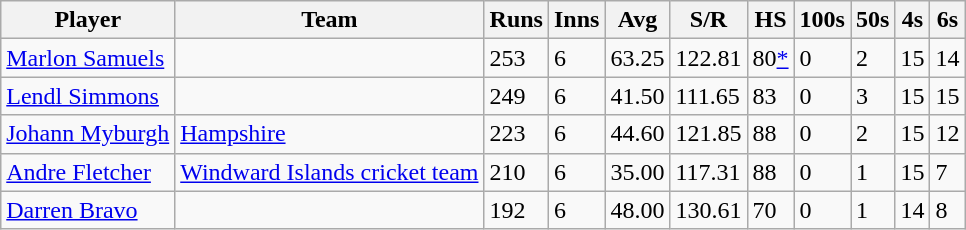<table class="wikitable">
<tr>
<th>Player</th>
<th>Team</th>
<th>Runs</th>
<th>Inns</th>
<th>Avg</th>
<th>S/R</th>
<th>HS</th>
<th>100s</th>
<th>50s</th>
<th>4s</th>
<th>6s</th>
</tr>
<tr>
<td><a href='#'>Marlon Samuels</a></td>
<td></td>
<td>253</td>
<td>6</td>
<td>63.25</td>
<td>122.81</td>
<td>80<a href='#'>*</a></td>
<td>0</td>
<td>2</td>
<td>15</td>
<td>14</td>
</tr>
<tr>
<td><a href='#'>Lendl Simmons</a></td>
<td></td>
<td>249</td>
<td>6</td>
<td>41.50</td>
<td>111.65</td>
<td>83</td>
<td>0</td>
<td>3</td>
<td>15</td>
<td>15</td>
</tr>
<tr>
<td><a href='#'>Johann Myburgh</a></td>
<td> <a href='#'>Hampshire</a></td>
<td>223</td>
<td>6</td>
<td>44.60</td>
<td>121.85</td>
<td>88</td>
<td>0</td>
<td>2</td>
<td>15</td>
<td>12</td>
</tr>
<tr>
<td><a href='#'>Andre Fletcher</a></td>
<td> <a href='#'>Windward Islands cricket team</a></td>
<td>210</td>
<td>6</td>
<td>35.00</td>
<td>117.31</td>
<td>88</td>
<td>0</td>
<td>1</td>
<td>15</td>
<td>7</td>
</tr>
<tr>
<td><a href='#'>Darren Bravo</a></td>
<td></td>
<td>192</td>
<td>6</td>
<td>48.00</td>
<td>130.61</td>
<td>70</td>
<td>0</td>
<td>1</td>
<td>14</td>
<td>8</td>
</tr>
</table>
